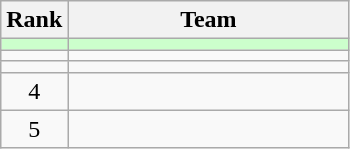<table class=wikitable style="text-align:center;">
<tr>
<th>Rank</th>
<th width=180>Team</th>
</tr>
<tr bgcolor=ccffcc>
<td></td>
<td align=left></td>
</tr>
<tr>
<td></td>
<td align=left></td>
</tr>
<tr>
<td></td>
<td align=left></td>
</tr>
<tr>
<td>4</td>
<td align=left></td>
</tr>
<tr>
<td>5</td>
<td align=left></td>
</tr>
</table>
